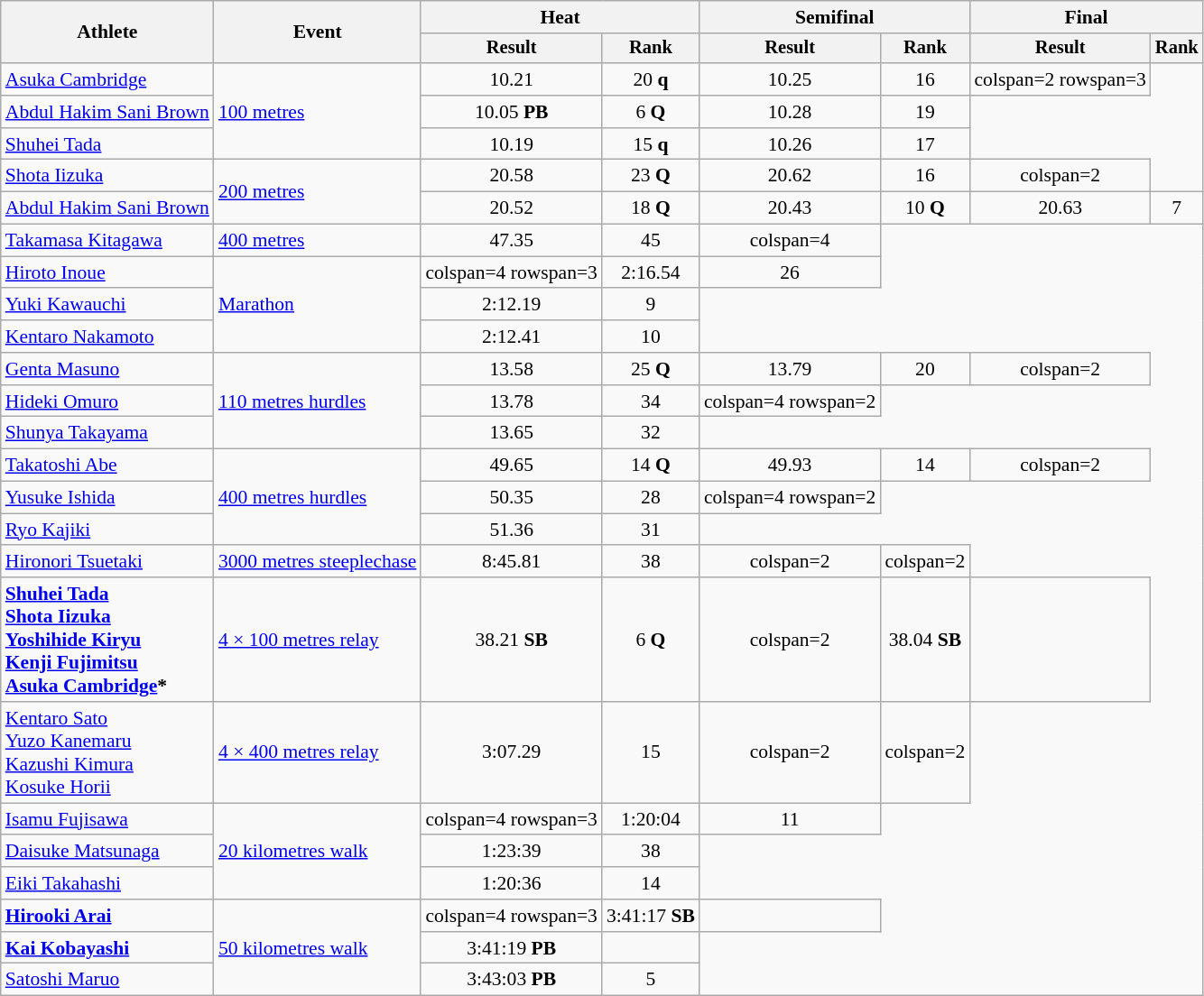<table class="wikitable" style="font-size:90%">
<tr>
<th rowspan="2">Athlete</th>
<th rowspan="2">Event</th>
<th colspan="2">Heat</th>
<th colspan="2">Semifinal</th>
<th colspan="2">Final</th>
</tr>
<tr style="font-size:95%">
<th>Result</th>
<th>Rank</th>
<th>Result</th>
<th>Rank</th>
<th>Result</th>
<th>Rank</th>
</tr>
<tr style=text-align:center>
<td style=text-align:left><a href='#'>Asuka Cambridge</a></td>
<td style=text-align:left rowspan=3><a href='#'>100 metres</a></td>
<td>10.21</td>
<td>20 <strong>q</strong></td>
<td>10.25</td>
<td>16</td>
<td>colspan=2 rowspan=3 </td>
</tr>
<tr style=text-align:center>
<td style=text-align:left><a href='#'>Abdul Hakim Sani Brown</a></td>
<td>10.05 <strong>PB</strong></td>
<td>6 <strong>Q</strong></td>
<td>10.28</td>
<td>19</td>
</tr>
<tr style=text-align:center>
<td style=text-align:left><a href='#'>Shuhei Tada</a></td>
<td>10.19</td>
<td>15 <strong>q</strong></td>
<td>10.26</td>
<td>17</td>
</tr>
<tr style=text-align:center>
<td style=text-align:left><a href='#'>Shota Iizuka</a></td>
<td style=text-align:left rowspan=2><a href='#'>200 metres</a></td>
<td>20.58</td>
<td>23 <strong>Q</strong></td>
<td>20.62</td>
<td>16</td>
<td>colspan=2 </td>
</tr>
<tr style=text-align:center>
<td style=text-align:left><a href='#'>Abdul Hakim Sani Brown</a></td>
<td>20.52</td>
<td>18 <strong>Q</strong></td>
<td>20.43</td>
<td>10 <strong>Q</strong></td>
<td>20.63</td>
<td>7</td>
</tr>
<tr style=text-align:center>
<td style=text-align:left><a href='#'>Takamasa Kitagawa</a></td>
<td style=text-align:left><a href='#'>400 metres</a></td>
<td>47.35</td>
<td>45</td>
<td>colspan=4 </td>
</tr>
<tr style=text-align:center>
<td style=text-align:left><a href='#'>Hiroto Inoue</a></td>
<td style=text-align:left rowspan=3><a href='#'>Marathon</a></td>
<td>colspan=4 rowspan=3 </td>
<td>2:16.54</td>
<td>26</td>
</tr>
<tr style=text-align:center>
<td style=text-align:left><a href='#'>Yuki Kawauchi</a></td>
<td>2:12.19</td>
<td>9</td>
</tr>
<tr style=text-align:center>
<td style=text-align:left><a href='#'>Kentaro Nakamoto</a></td>
<td>2:12.41</td>
<td>10</td>
</tr>
<tr style=text-align:center>
<td style=text-align:left><a href='#'>Genta Masuno</a></td>
<td style=text-align:left rowspan=3><a href='#'>110 metres hurdles</a></td>
<td>13.58</td>
<td>25 <strong>Q</strong></td>
<td>13.79</td>
<td>20</td>
<td>colspan=2 </td>
</tr>
<tr style=text-align:center>
<td style=text-align:left><a href='#'>Hideki Omuro</a></td>
<td>13.78</td>
<td>34</td>
<td>colspan=4 rowspan=2 </td>
</tr>
<tr style=text-align:center>
<td style=text-align:left><a href='#'>Shunya Takayama</a></td>
<td>13.65</td>
<td>32</td>
</tr>
<tr style=text-align:center>
<td style=text-align:left><a href='#'>Takatoshi Abe</a></td>
<td style=text-align:left rowspan=3><a href='#'>400 metres hurdles</a></td>
<td>49.65</td>
<td>14 <strong>Q</strong></td>
<td>49.93</td>
<td>14</td>
<td>colspan=2 </td>
</tr>
<tr style=text-align:center>
<td style=text-align:left><a href='#'>Yusuke Ishida</a></td>
<td>50.35</td>
<td>28</td>
<td>colspan=4 rowspan=2 </td>
</tr>
<tr style=text-align:center>
<td style=text-align:left><a href='#'>Ryo Kajiki</a></td>
<td>51.36</td>
<td>31</td>
</tr>
<tr style=text-align:center>
<td style=text-align:left><a href='#'>Hironori Tsuetaki</a></td>
<td style=text-align:left><a href='#'>3000 metres steeplechase</a></td>
<td>8:45.81</td>
<td>38</td>
<td>colspan=2 </td>
<td>colspan=2 </td>
</tr>
<tr style=text-align:center>
<td style=text-align:left><strong><a href='#'>Shuhei Tada</a><br><a href='#'>Shota Iizuka</a><br><a href='#'>Yoshihide Kiryu</a><br><a href='#'>Kenji Fujimitsu</a><br><a href='#'>Asuka Cambridge</a>*</strong></td>
<td style=text-align:left><a href='#'>4 × 100 metres relay</a></td>
<td>38.21 <strong>SB</strong></td>
<td>6 <strong>Q</strong></td>
<td>colspan=2 </td>
<td>38.04 <strong>SB</strong></td>
<td></td>
</tr>
<tr style=text-align:center>
<td style=text-align:left><a href='#'>Kentaro Sato</a><br><a href='#'>Yuzo Kanemaru</a><br><a href='#'>Kazushi Kimura</a><br><a href='#'>Kosuke Horii</a></td>
<td style=text-align:left><a href='#'>4 × 400 metres relay</a></td>
<td>3:07.29</td>
<td>15</td>
<td>colspan=2 </td>
<td>colspan=2 </td>
</tr>
<tr style=text-align:center>
<td style=text-align:left><a href='#'>Isamu Fujisawa</a></td>
<td style=text-align:left rowspan=3><a href='#'>20 kilometres walk</a></td>
<td>colspan=4 rowspan=3 </td>
<td>1:20:04</td>
<td>11</td>
</tr>
<tr style=text-align:center>
<td style=text-align:left><a href='#'>Daisuke Matsunaga</a></td>
<td>1:23:39</td>
<td>38</td>
</tr>
<tr style=text-align:center>
<td style=text-align:left><a href='#'>Eiki Takahashi</a></td>
<td>1:20:36</td>
<td>14</td>
</tr>
<tr style=text-align:center>
<td style=text-align:left><strong><a href='#'>Hirooki Arai</a></strong></td>
<td style=text-align:left rowspan=3><a href='#'>50 kilometres walk</a></td>
<td>colspan=4 rowspan=3 </td>
<td>3:41:17 <strong>SB</strong></td>
<td></td>
</tr>
<tr style=text-align:center>
<td style=text-align:left><strong><a href='#'>Kai Kobayashi</a></strong></td>
<td>3:41:19 <strong>PB</strong></td>
<td></td>
</tr>
<tr style=text-align:center>
<td style=text-align:left><a href='#'>Satoshi Maruo</a></td>
<td>3:43:03 <strong>PB</strong></td>
<td>5</td>
</tr>
</table>
